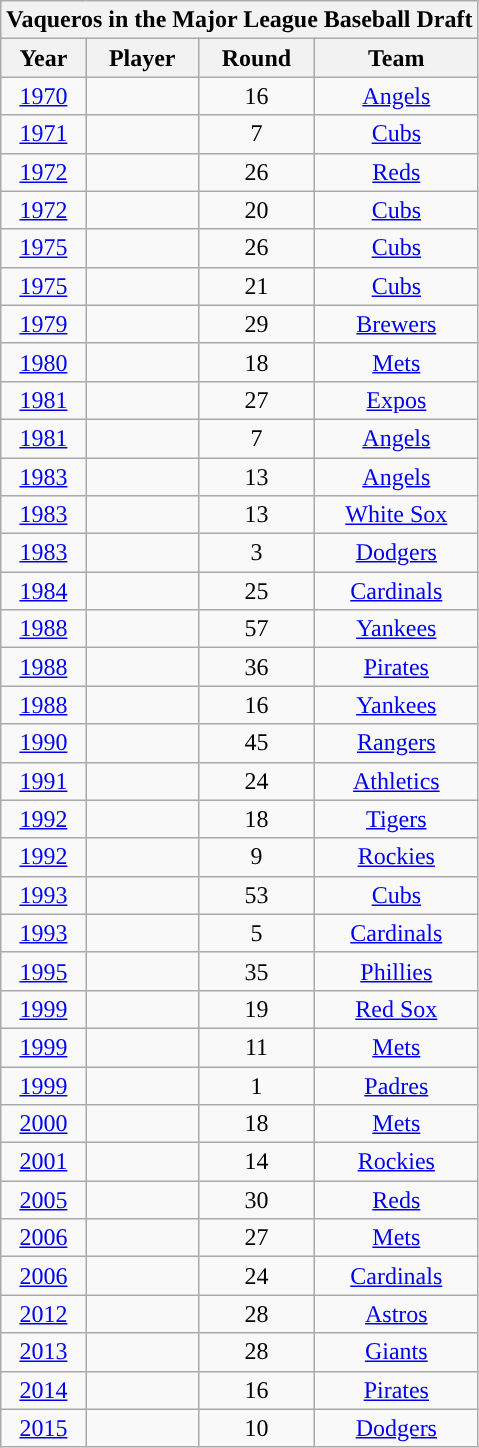<table class="wikitable sortable collapsible" style="text-align:center">
<tr>
<th colspan=4>Vaqueros in the Major League Baseball Draft</th>
</tr>
<tr>
<th>Year</th>
<th>Player</th>
<th>Round</th>
<th>Team</th>
</tr>
<tr>
<td><a href='#'>1970</a></td>
<td></td>
<td>16</td>
<td><a href='#'>Angels</a></td>
</tr>
<tr>
<td><a href='#'>1971</a></td>
<td></td>
<td>7</td>
<td><a href='#'>Cubs</a></td>
</tr>
<tr>
<td><a href='#'>1972</a></td>
<td></td>
<td>26</td>
<td><a href='#'>Reds</a></td>
</tr>
<tr>
<td><a href='#'>1972</a></td>
<td></td>
<td>20</td>
<td><a href='#'>Cubs</a></td>
</tr>
<tr>
<td><a href='#'>1975</a></td>
<td></td>
<td>26</td>
<td><a href='#'>Cubs</a></td>
</tr>
<tr>
<td><a href='#'>1975</a></td>
<td></td>
<td>21</td>
<td><a href='#'>Cubs</a></td>
</tr>
<tr>
<td><a href='#'>1979</a></td>
<td></td>
<td>29</td>
<td><a href='#'>Brewers</a></td>
</tr>
<tr>
<td><a href='#'>1980</a></td>
<td></td>
<td>18</td>
<td><a href='#'>Mets</a></td>
</tr>
<tr>
<td><a href='#'>1981</a></td>
<td></td>
<td>27</td>
<td><a href='#'>Expos</a></td>
</tr>
<tr>
<td><a href='#'>1981</a></td>
<td></td>
<td>7</td>
<td><a href='#'>Angels</a></td>
</tr>
<tr>
<td><a href='#'>1983</a></td>
<td></td>
<td>13</td>
<td><a href='#'>Angels</a></td>
</tr>
<tr>
<td><a href='#'>1983</a></td>
<td></td>
<td>13</td>
<td><a href='#'>White Sox</a></td>
</tr>
<tr>
<td><a href='#'>1983</a></td>
<td></td>
<td>3</td>
<td><a href='#'>Dodgers</a></td>
</tr>
<tr>
<td><a href='#'>1984</a></td>
<td></td>
<td>25</td>
<td><a href='#'>Cardinals</a></td>
</tr>
<tr>
<td><a href='#'>1988</a></td>
<td></td>
<td>57</td>
<td><a href='#'>Yankees</a></td>
</tr>
<tr>
<td><a href='#'>1988</a></td>
<td></td>
<td>36</td>
<td><a href='#'>Pirates</a></td>
</tr>
<tr>
<td><a href='#'>1988</a></td>
<td></td>
<td>16</td>
<td><a href='#'>Yankees</a></td>
</tr>
<tr>
<td><a href='#'>1990</a></td>
<td></td>
<td>45</td>
<td><a href='#'>Rangers</a></td>
</tr>
<tr>
<td><a href='#'>1991</a></td>
<td></td>
<td>24</td>
<td><a href='#'>Athletics</a></td>
</tr>
<tr>
<td><a href='#'>1992</a></td>
<td></td>
<td>18</td>
<td><a href='#'>Tigers</a></td>
</tr>
<tr>
<td><a href='#'>1992</a></td>
<td></td>
<td>9</td>
<td><a href='#'>Rockies</a></td>
</tr>
<tr>
<td><a href='#'>1993</a></td>
<td></td>
<td>53</td>
<td><a href='#'>Cubs</a></td>
</tr>
<tr>
<td><a href='#'>1993</a></td>
<td></td>
<td>5</td>
<td><a href='#'>Cardinals</a></td>
</tr>
<tr>
<td><a href='#'>1995</a></td>
<td></td>
<td>35</td>
<td><a href='#'>Phillies</a></td>
</tr>
<tr>
<td><a href='#'>1999</a></td>
<td></td>
<td>19</td>
<td><a href='#'>Red Sox</a></td>
</tr>
<tr>
<td><a href='#'>1999</a></td>
<td></td>
<td>11</td>
<td><a href='#'>Mets</a></td>
</tr>
<tr>
<td><a href='#'>1999</a></td>
<td></td>
<td>1</td>
<td><a href='#'>Padres</a></td>
</tr>
<tr>
<td><a href='#'>2000</a></td>
<td></td>
<td>18</td>
<td><a href='#'>Mets</a></td>
</tr>
<tr>
<td><a href='#'>2001</a></td>
<td></td>
<td>14</td>
<td><a href='#'>Rockies</a></td>
</tr>
<tr>
<td><a href='#'>2005</a></td>
<td></td>
<td>30</td>
<td><a href='#'>Reds</a></td>
</tr>
<tr>
<td><a href='#'>2006</a></td>
<td></td>
<td>27</td>
<td><a href='#'>Mets</a></td>
</tr>
<tr>
<td><a href='#'>2006</a></td>
<td></td>
<td>24</td>
<td><a href='#'>Cardinals</a></td>
</tr>
<tr>
<td><a href='#'>2012</a></td>
<td></td>
<td>28</td>
<td><a href='#'>Astros</a></td>
</tr>
<tr>
<td><a href='#'>2013</a></td>
<td></td>
<td>28</td>
<td><a href='#'>Giants</a></td>
</tr>
<tr>
<td><a href='#'>2014</a></td>
<td></td>
<td>16</td>
<td><a href='#'>Pirates</a></td>
</tr>
<tr>
<td><a href='#'>2015</a></td>
<td></td>
<td>10</td>
<td><a href='#'>Dodgers</a></td>
</tr>
</table>
